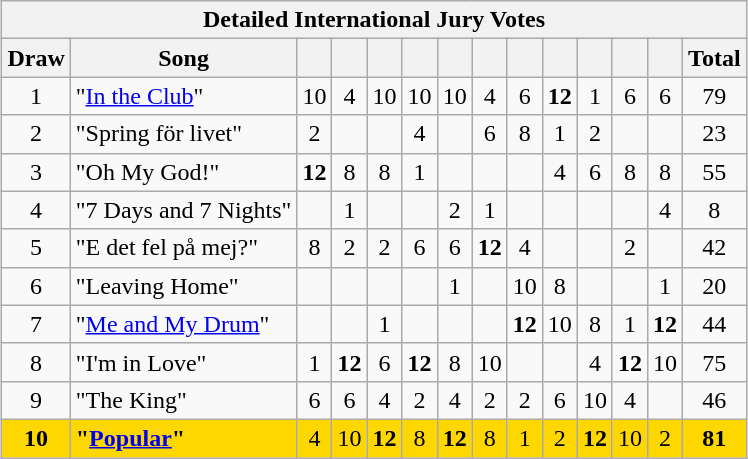<table class="sortable wikitable" style="margin: 1em auto 1em auto; text-align:center;">
<tr>
<th colspan="14">Detailed International Jury Votes</th>
</tr>
<tr>
<th>Draw</th>
<th>Song</th>
<th></th>
<th></th>
<th></th>
<th></th>
<th></th>
<th></th>
<th></th>
<th></th>
<th></th>
<th></th>
<th></th>
<th>Total</th>
</tr>
<tr>
<td>1</td>
<td align="left">"<a href='#'>In the Club</a>"</td>
<td>10</td>
<td>4</td>
<td>10</td>
<td>10</td>
<td>10</td>
<td>4</td>
<td>6</td>
<td><strong>12</strong></td>
<td>1</td>
<td>6</td>
<td>6</td>
<td>79</td>
</tr>
<tr>
<td>2</td>
<td align="left">"Spring för livet"</td>
<td>2</td>
<td></td>
<td></td>
<td>4</td>
<td></td>
<td>6</td>
<td>8</td>
<td>1</td>
<td>2</td>
<td></td>
<td></td>
<td>23</td>
</tr>
<tr>
<td>3</td>
<td align="left">"Oh My God!"</td>
<td><strong>12</strong></td>
<td>8</td>
<td>8</td>
<td>1</td>
<td></td>
<td></td>
<td></td>
<td>4</td>
<td>6</td>
<td>8</td>
<td>8</td>
<td>55</td>
</tr>
<tr>
<td>4</td>
<td align="left">"7 Days and 7 Nights"</td>
<td></td>
<td>1</td>
<td></td>
<td></td>
<td>2</td>
<td>1</td>
<td></td>
<td></td>
<td></td>
<td></td>
<td>4</td>
<td>8</td>
</tr>
<tr>
<td>5</td>
<td align="left">"E det fel på mej?"</td>
<td>8</td>
<td>2</td>
<td>2</td>
<td>6</td>
<td>6</td>
<td><strong>12</strong></td>
<td>4</td>
<td></td>
<td></td>
<td>2</td>
<td></td>
<td>42</td>
</tr>
<tr>
<td>6</td>
<td align="left">"Leaving Home"</td>
<td></td>
<td></td>
<td></td>
<td></td>
<td>1</td>
<td></td>
<td>10</td>
<td>8</td>
<td></td>
<td></td>
<td>1</td>
<td>20</td>
</tr>
<tr>
<td>7</td>
<td align="left">"<a href='#'>Me and My Drum</a>"</td>
<td></td>
<td></td>
<td>1</td>
<td></td>
<td></td>
<td></td>
<td><strong>12</strong></td>
<td>10</td>
<td>8</td>
<td>1</td>
<td><strong>12</strong></td>
<td>44</td>
</tr>
<tr>
<td>8</td>
<td align="left">"I'm in Love"</td>
<td>1</td>
<td><strong>12</strong></td>
<td>6</td>
<td><strong>12</strong></td>
<td>8</td>
<td>10</td>
<td></td>
<td></td>
<td>4</td>
<td><strong>12</strong></td>
<td>10</td>
<td>75</td>
</tr>
<tr>
<td>9</td>
<td align="left">"The King"</td>
<td>6</td>
<td>6</td>
<td>4</td>
<td>2</td>
<td>4</td>
<td>2</td>
<td>2</td>
<td>6</td>
<td>10</td>
<td>4</td>
<td></td>
<td>46</td>
</tr>
<tr style="background:gold;">
<td><strong>10</strong></td>
<td align="left"><strong>"<a href='#'>Popular</a>"</strong></td>
<td>4</td>
<td>10</td>
<td><strong>12</strong></td>
<td>8</td>
<td><strong>12</strong></td>
<td>8</td>
<td>1</td>
<td>2</td>
<td><strong>12</strong></td>
<td>10</td>
<td>2</td>
<td><strong>81</strong></td>
</tr>
</table>
